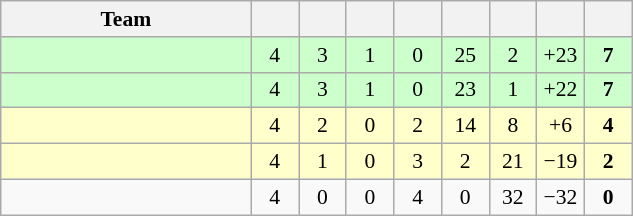<table class="wikitable" style="text-align: center; font-size:90% ">
<tr>
<th width=160>Team</th>
<th width=25></th>
<th width=25></th>
<th width=25></th>
<th width=25></th>
<th width=25></th>
<th width=25></th>
<th width=25></th>
<th width=25></th>
</tr>
<tr bgcolor="ccffcc">
<td align=left></td>
<td>4</td>
<td>3</td>
<td>1</td>
<td>0</td>
<td>25</td>
<td>2</td>
<td>+23</td>
<td><strong>7</strong></td>
</tr>
<tr bgcolor="ccffcc">
<td align=left></td>
<td>4</td>
<td>3</td>
<td>1</td>
<td>0</td>
<td>23</td>
<td>1</td>
<td>+22</td>
<td><strong>7</strong></td>
</tr>
<tr bgcolor="ffffcc">
<td align=left></td>
<td>4</td>
<td>2</td>
<td>0</td>
<td>2</td>
<td>14</td>
<td>8</td>
<td>+6</td>
<td><strong>4</strong></td>
</tr>
<tr bgcolor="ffffcc">
<td align=left></td>
<td>4</td>
<td>1</td>
<td>0</td>
<td>3</td>
<td>2</td>
<td>21</td>
<td>−19</td>
<td><strong>2</strong></td>
</tr>
<tr>
<td align=left></td>
<td>4</td>
<td>0</td>
<td>0</td>
<td>4</td>
<td>0</td>
<td>32</td>
<td>−32</td>
<td><strong>0</strong></td>
</tr>
</table>
